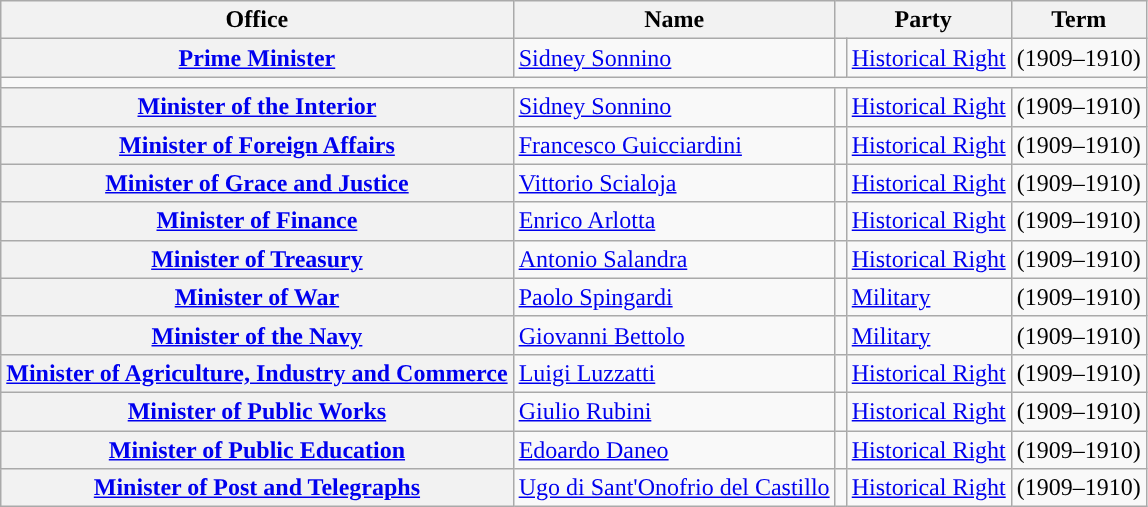<table class="wikitable" style="font-size: 100%;">
<tr>
<th>Office</th>
<th>Name</th>
<th colspan=2>Party</th>
<th>Term</th>
</tr>
<tr>
<th><a href='#'>Prime Minister</a></th>
<td><a href='#'>Sidney Sonnino</a></td>
<td style="color:inherit;background:"></td>
<td><a href='#'>Historical Right</a></td>
<td>(1909–1910)</td>
</tr>
<tr>
<td colspan=6></td>
</tr>
<tr>
<th><a href='#'>Minister of the Interior</a></th>
<td><a href='#'>Sidney Sonnino</a></td>
<td style="color:inherit;background:"></td>
<td><a href='#'>Historical Right</a></td>
<td>(1909–1910)</td>
</tr>
<tr>
<th><a href='#'>Minister of Foreign Affairs</a></th>
<td><a href='#'>Francesco Guicciardini</a></td>
<td style="color:inherit;background:"></td>
<td><a href='#'>Historical Right</a></td>
<td>(1909–1910)</td>
</tr>
<tr>
<th><a href='#'>Minister of Grace and Justice</a></th>
<td><a href='#'>Vittorio Scialoja</a></td>
<td style="color:inherit;background:"></td>
<td><a href='#'>Historical Right</a></td>
<td>(1909–1910)</td>
</tr>
<tr>
<th><a href='#'>Minister of Finance</a></th>
<td><a href='#'>Enrico Arlotta</a></td>
<td style="color:inherit;background:"></td>
<td><a href='#'>Historical Right</a></td>
<td>(1909–1910)</td>
</tr>
<tr>
<th><a href='#'>Minister of Treasury</a></th>
<td><a href='#'>Antonio Salandra</a></td>
<td style="color:inherit;background:"></td>
<td><a href='#'>Historical Right</a></td>
<td>(1909–1910)</td>
</tr>
<tr>
<th><a href='#'>Minister of War</a></th>
<td><a href='#'>Paolo Spingardi</a></td>
<td style="color:inherit;background:"></td>
<td><a href='#'>Military</a></td>
<td>(1909–1910)</td>
</tr>
<tr>
<th><a href='#'>Minister of the Navy</a></th>
<td><a href='#'>Giovanni Bettolo</a></td>
<td style="color:inherit;background:"></td>
<td><a href='#'>Military</a></td>
<td>(1909–1910)</td>
</tr>
<tr>
<th><a href='#'>Minister of Agriculture, Industry and Commerce</a></th>
<td><a href='#'>Luigi Luzzatti</a></td>
<td style="color:inherit;background:"></td>
<td><a href='#'>Historical Right</a></td>
<td>(1909–1910)</td>
</tr>
<tr>
<th><a href='#'>Minister of Public Works</a></th>
<td><a href='#'>Giulio Rubini</a></td>
<td style="color:inherit;background:"></td>
<td><a href='#'>Historical Right</a></td>
<td>(1909–1910)</td>
</tr>
<tr>
<th><a href='#'>Minister of Public Education</a></th>
<td><a href='#'>Edoardo Daneo</a></td>
<td style="color:inherit;background:"></td>
<td><a href='#'>Historical Right</a></td>
<td>(1909–1910)</td>
</tr>
<tr>
<th><a href='#'>Minister of Post and Telegraphs</a></th>
<td><a href='#'>Ugo di Sant'Onofrio del Castillo</a></td>
<td style="color:inherit;background:"></td>
<td><a href='#'>Historical Right</a></td>
<td>(1909–1910)</td>
</tr>
</table>
